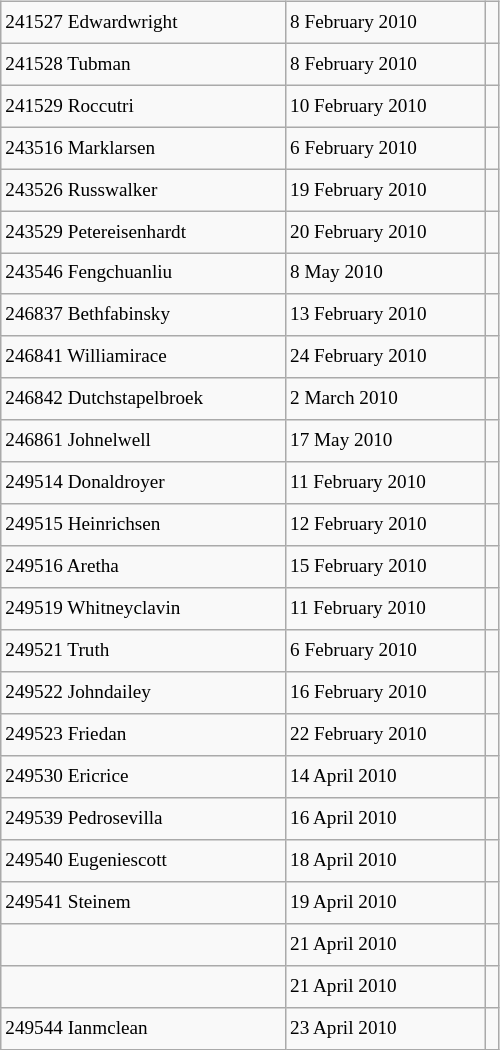<table class="wikitable" style="font-size: 80%; float: left; width: 26em; margin-right: 1em; height: 700px">
<tr>
<td>241527 Edwardwright</td>
<td>8 February 2010</td>
<td></td>
</tr>
<tr>
<td>241528 Tubman</td>
<td>8 February 2010</td>
<td></td>
</tr>
<tr>
<td>241529 Roccutri</td>
<td>10 February 2010</td>
<td></td>
</tr>
<tr>
<td>243516 Marklarsen</td>
<td>6 February 2010</td>
<td></td>
</tr>
<tr>
<td>243526 Russwalker</td>
<td>19 February 2010</td>
<td></td>
</tr>
<tr>
<td>243529 Petereisenhardt</td>
<td>20 February 2010</td>
<td></td>
</tr>
<tr>
<td>243546 Fengchuanliu</td>
<td>8 May 2010</td>
<td></td>
</tr>
<tr>
<td>246837 Bethfabinsky</td>
<td>13 February 2010</td>
<td></td>
</tr>
<tr>
<td>246841 Williamirace</td>
<td>24 February 2010</td>
<td></td>
</tr>
<tr>
<td>246842 Dutchstapelbroek</td>
<td>2 March 2010</td>
<td></td>
</tr>
<tr>
<td>246861 Johnelwell</td>
<td>17 May 2010</td>
<td></td>
</tr>
<tr>
<td>249514 Donaldroyer</td>
<td>11 February 2010</td>
<td></td>
</tr>
<tr>
<td>249515 Heinrichsen</td>
<td>12 February 2010</td>
<td></td>
</tr>
<tr>
<td>249516 Aretha</td>
<td>15 February 2010</td>
<td></td>
</tr>
<tr>
<td>249519 Whitneyclavin</td>
<td>11 February 2010</td>
<td></td>
</tr>
<tr>
<td>249521 Truth</td>
<td>6 February 2010</td>
<td></td>
</tr>
<tr>
<td>249522 Johndailey</td>
<td>16 February 2010</td>
<td></td>
</tr>
<tr>
<td>249523 Friedan</td>
<td>22 February 2010</td>
<td></td>
</tr>
<tr>
<td>249530 Ericrice</td>
<td>14 April 2010</td>
<td></td>
</tr>
<tr>
<td>249539 Pedrosevilla</td>
<td>16 April 2010</td>
<td></td>
</tr>
<tr>
<td>249540 Eugeniescott</td>
<td>18 April 2010</td>
<td></td>
</tr>
<tr>
<td>249541 Steinem</td>
<td>19 April 2010</td>
<td></td>
</tr>
<tr>
<td></td>
<td>21 April 2010</td>
<td></td>
</tr>
<tr>
<td></td>
<td>21 April 2010</td>
<td></td>
</tr>
<tr>
<td>249544 Ianmclean</td>
<td>23 April 2010</td>
<td></td>
</tr>
</table>
